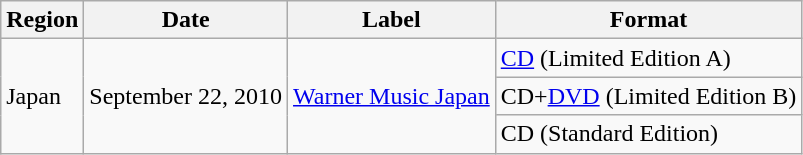<table class="wikitable">
<tr>
<th>Region</th>
<th>Date</th>
<th>Label</th>
<th>Format</th>
</tr>
<tr>
<td rowspan="3">Japan</td>
<td rowspan="3">September 22, 2010</td>
<td rowspan="3"><a href='#'>Warner Music Japan</a></td>
<td><a href='#'>CD</a> (Limited Edition A)</td>
</tr>
<tr>
<td>CD+<a href='#'>DVD</a> (Limited Edition B)</td>
</tr>
<tr>
<td>CD (Standard Edition)</td>
</tr>
</table>
